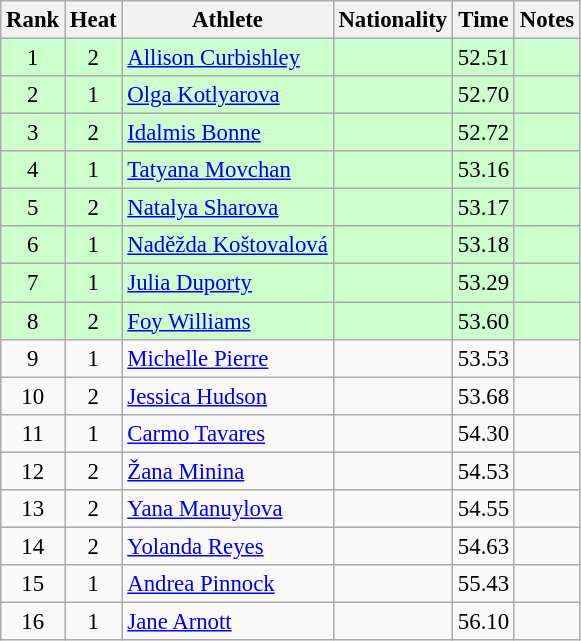<table class="wikitable sortable" style="text-align:center;font-size:95%">
<tr>
<th>Rank</th>
<th>Heat</th>
<th>Athlete</th>
<th>Nationality</th>
<th>Time</th>
<th>Notes</th>
</tr>
<tr bgcolor=ccffcc>
<td>1</td>
<td>2</td>
<td align="left"><a href='#'>Allison Curbishley</a></td>
<td align=left></td>
<td>52.51</td>
<td></td>
</tr>
<tr bgcolor=ccffcc>
<td>2</td>
<td>1</td>
<td align="left"><a href='#'>Olga Kotlyarova</a></td>
<td align=left></td>
<td>52.70</td>
<td></td>
</tr>
<tr bgcolor=ccffcc>
<td>3</td>
<td>2</td>
<td align="left"><a href='#'>Idalmis Bonne</a></td>
<td align=left></td>
<td>52.72</td>
<td></td>
</tr>
<tr bgcolor=ccffcc>
<td>4</td>
<td>1</td>
<td align="left"><a href='#'>Tatyana Movchan</a></td>
<td align=left></td>
<td>53.16</td>
<td></td>
</tr>
<tr bgcolor=ccffcc>
<td>5</td>
<td>2</td>
<td align="left"><a href='#'>Natalya Sharova</a></td>
<td align=left></td>
<td>53.17</td>
<td></td>
</tr>
<tr bgcolor=ccffcc>
<td>6</td>
<td>1</td>
<td align="left"><a href='#'>Naděžda Koštovalová</a></td>
<td align=left></td>
<td>53.18</td>
<td></td>
</tr>
<tr bgcolor=ccffcc>
<td>7</td>
<td>1</td>
<td align="left"><a href='#'>Julia Duporty</a></td>
<td align=left></td>
<td>53.29</td>
<td></td>
</tr>
<tr bgcolor=ccffcc>
<td>8</td>
<td>2</td>
<td align="left"><a href='#'>Foy Williams</a></td>
<td align=left></td>
<td>53.60</td>
<td></td>
</tr>
<tr>
<td>9</td>
<td>1</td>
<td align="left"><a href='#'>Michelle Pierre</a></td>
<td align=left></td>
<td>53.53</td>
<td></td>
</tr>
<tr>
<td>10</td>
<td>2</td>
<td align="left"><a href='#'>Jessica Hudson</a></td>
<td align=left></td>
<td>53.68</td>
<td></td>
</tr>
<tr>
<td>11</td>
<td>1</td>
<td align="left"><a href='#'>Carmo Tavares</a></td>
<td align=left></td>
<td>54.30</td>
<td></td>
</tr>
<tr>
<td>12</td>
<td>2</td>
<td align="left"><a href='#'>Žana Minina</a></td>
<td align=left></td>
<td>54.53</td>
<td></td>
</tr>
<tr>
<td>13</td>
<td>2</td>
<td align="left"><a href='#'>Yana Manuylova</a></td>
<td align=left></td>
<td>54.55</td>
<td></td>
</tr>
<tr>
<td>14</td>
<td>2</td>
<td align="left"><a href='#'>Yolanda Reyes</a></td>
<td align=left></td>
<td>54.63</td>
<td></td>
</tr>
<tr>
<td>15</td>
<td>1</td>
<td align="left"><a href='#'>Andrea Pinnock</a></td>
<td align=left></td>
<td>55.43</td>
<td></td>
</tr>
<tr>
<td>16</td>
<td>1</td>
<td align="left"><a href='#'>Jane Arnott</a></td>
<td align=left></td>
<td>56.10</td>
<td></td>
</tr>
</table>
